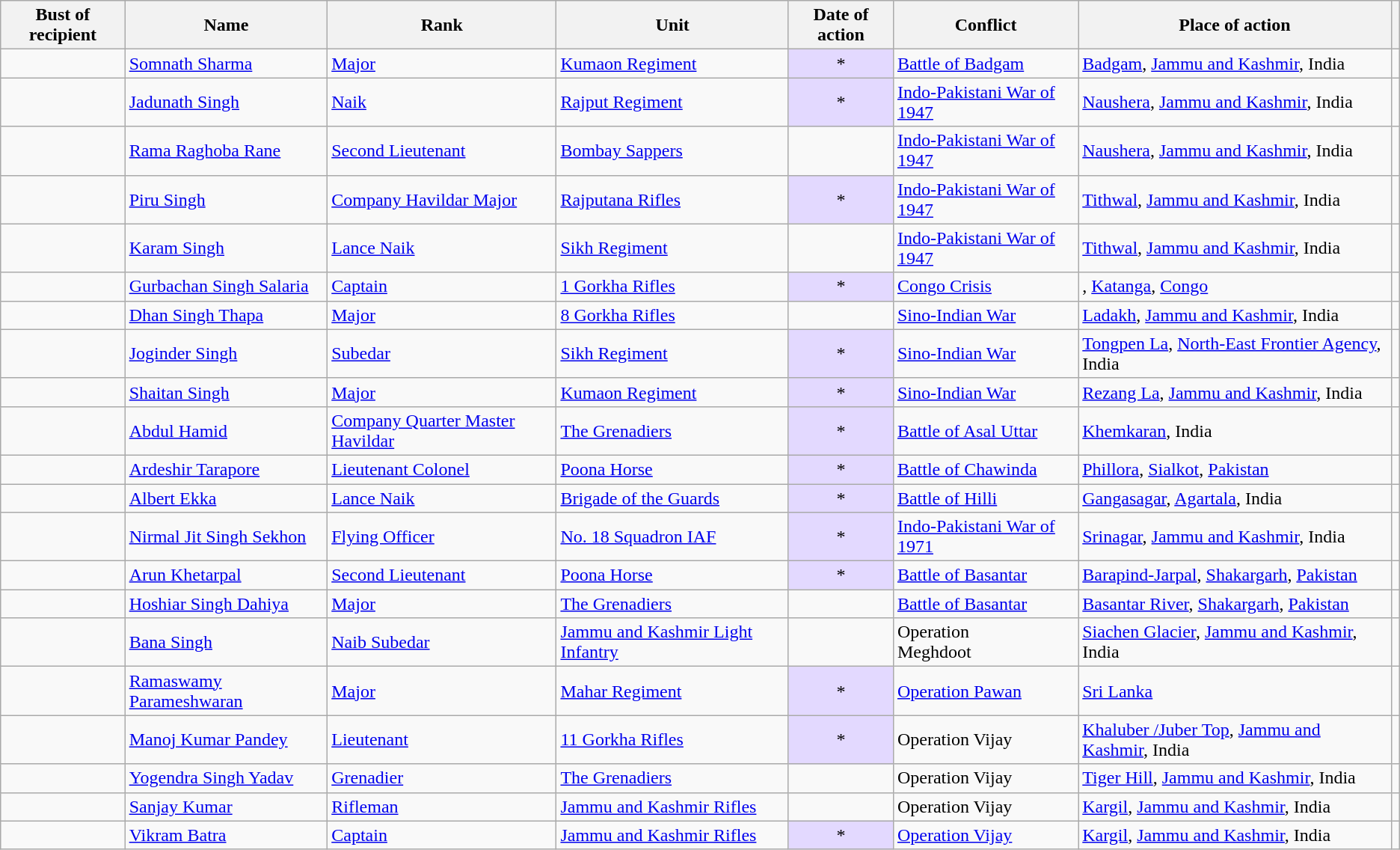<table class="wikitable sortable">
<tr>
<th>Bust of recipient</th>
<th>Name</th>
<th>Rank</th>
<th>Unit</th>
<th>Date of action</th>
<th>Conflict</th>
<th>Place of action</th>
<th class="unsortable"></th>
</tr>
<tr>
<td></td>
<td><a href='#'>Somnath Sharma</a></td>
<td><a href='#'>Major</a></td>
<td><a href='#'>Kumaon Regiment</a></td>
<td style="background:#e3d9ff; text-align:center;">*</td>
<td><a href='#'>Battle of Badgam</a></td>
<td><a href='#'>Badgam</a>, <a href='#'>Jammu and Kashmir</a>, India</td>
<td></td>
</tr>
<tr>
<td></td>
<td><a href='#'>Jadunath Singh</a></td>
<td><a href='#'>Naik</a></td>
<td><a href='#'>Rajput Regiment</a></td>
<td style="background:#e3d9ff; text-align:center;">*</td>
<td><a href='#'>Indo-Pakistani War of 1947</a></td>
<td><a href='#'>Naushera</a>, <a href='#'>Jammu and Kashmir</a>, India</td>
<td></td>
</tr>
<tr>
<td></td>
<td><a href='#'>Rama Raghoba Rane</a></td>
<td><a href='#'>Second Lieutenant</a></td>
<td><a href='#'>Bombay Sappers</a></td>
<td style="text-align:center;"></td>
<td><a href='#'>Indo-Pakistani War of 1947</a></td>
<td><a href='#'>Naushera</a>, <a href='#'>Jammu and Kashmir</a>, India</td>
<td></td>
</tr>
<tr>
<td></td>
<td><a href='#'>Piru Singh</a></td>
<td><a href='#'>Company Havildar Major</a></td>
<td><a href='#'>Rajputana Rifles</a></td>
<td style="background:#e3d9ff; text-align:center;">*</td>
<td><a href='#'>Indo-Pakistani War of 1947</a></td>
<td><a href='#'>Tithwal</a>, <a href='#'>Jammu and Kashmir</a>, India</td>
<td></td>
</tr>
<tr>
<td></td>
<td><a href='#'>Karam Singh</a></td>
<td><a href='#'>Lance Naik</a></td>
<td><a href='#'>Sikh Regiment</a></td>
<td style="text-align:center;"></td>
<td><a href='#'>Indo-Pakistani War of 1947</a></td>
<td><a href='#'>Tithwal</a>, <a href='#'>Jammu and Kashmir</a>, India</td>
<td></td>
</tr>
<tr>
<td></td>
<td><a href='#'>Gurbachan Singh Salaria</a></td>
<td><a href='#'>Captain</a></td>
<td><a href='#'>1 Gorkha Rifles</a></td>
<td style="background:#e3d9ff; text-align:center;">*</td>
<td><a href='#'>Congo Crisis</a></td>
<td>, <a href='#'>Katanga</a>, <a href='#'>Congo</a></td>
<td></td>
</tr>
<tr>
<td></td>
<td><a href='#'>Dhan Singh Thapa</a></td>
<td><a href='#'>Major</a></td>
<td><a href='#'>8 Gorkha Rifles</a></td>
<td style="text-align:center;"></td>
<td><a href='#'>Sino-Indian War</a></td>
<td><a href='#'>Ladakh</a>, <a href='#'>Jammu and Kashmir</a>, India</td>
<td></td>
</tr>
<tr>
<td></td>
<td><a href='#'>Joginder Singh</a></td>
<td><a href='#'>Subedar</a></td>
<td><a href='#'>Sikh Regiment</a></td>
<td style="background:#e3d9ff; text-align:center;">*</td>
<td><a href='#'>Sino-Indian War</a></td>
<td><a href='#'>Tongpen La</a>, <a href='#'>North-East Frontier Agency</a>, India</td>
<td></td>
</tr>
<tr>
<td></td>
<td><a href='#'>Shaitan Singh</a></td>
<td><a href='#'>Major</a></td>
<td><a href='#'>Kumaon Regiment</a></td>
<td style="background:#e3d9ff; text-align:center;">*</td>
<td><a href='#'>Sino-Indian War</a></td>
<td><a href='#'>Rezang La</a>, <a href='#'>Jammu and Kashmir</a>, India</td>
<td></td>
</tr>
<tr>
<td></td>
<td><a href='#'>Abdul Hamid</a></td>
<td><a href='#'>Company Quarter Master Havildar</a></td>
<td><a href='#'>The Grenadiers</a></td>
<td style="background:#e3d9ff; text-align:center;">*</td>
<td><a href='#'>Battle of Asal Uttar</a></td>
<td><a href='#'>Khemkaran</a>, India</td>
<td></td>
</tr>
<tr>
<td></td>
<td><a href='#'>Ardeshir Tarapore</a></td>
<td><a href='#'>Lieutenant Colonel</a></td>
<td><a href='#'>Poona Horse</a></td>
<td style="background:#e3d9ff; text-align:center;">*</td>
<td><a href='#'>Battle of Chawinda</a></td>
<td><a href='#'>Phillora</a>, <a href='#'>Sialkot</a>, <a href='#'>Pakistan</a></td>
<td></td>
</tr>
<tr>
<td></td>
<td><a href='#'>Albert Ekka</a></td>
<td><a href='#'>Lance Naik</a></td>
<td><a href='#'>Brigade of the Guards</a></td>
<td style="background:#e3d9ff; text-align:center;">*</td>
<td><a href='#'>Battle of Hilli</a></td>
<td><a href='#'>Gangasagar</a>, <a href='#'>Agartala</a>, India</td>
<td></td>
</tr>
<tr>
<td></td>
<td><a href='#'>Nirmal Jit Singh Sekhon</a></td>
<td><a href='#'>Flying Officer</a></td>
<td><a href='#'>No. 18 Squadron IAF</a></td>
<td style="background:#e3d9ff; text-align:center;">*</td>
<td><a href='#'>Indo-Pakistani War of 1971</a></td>
<td><a href='#'>Srinagar</a>, <a href='#'>Jammu and Kashmir</a>, India</td>
<td></td>
</tr>
<tr>
<td></td>
<td><a href='#'>Arun Khetarpal</a></td>
<td><a href='#'>Second Lieutenant</a></td>
<td><a href='#'>Poona Horse</a></td>
<td style="background:#e3d9ff; text-align:center;">*</td>
<td><a href='#'>Battle of Basantar</a></td>
<td><a href='#'>Barapind-Jarpal</a>, <a href='#'>Shakargarh</a>, <a href='#'>Pakistan</a></td>
<td></td>
</tr>
<tr>
<td></td>
<td><a href='#'>Hoshiar Singh Dahiya</a></td>
<td><a href='#'>Major</a></td>
<td><a href='#'>The Grenadiers</a></td>
<td style="text-align:center;"></td>
<td><a href='#'>Battle of Basantar</a></td>
<td><a href='#'>Basantar River</a>, <a href='#'>Shakargarh</a>, <a href='#'>Pakistan</a></td>
<td></td>
</tr>
<tr>
<td></td>
<td><a href='#'>Bana Singh</a></td>
<td><a href='#'>Naib Subedar</a></td>
<td><a href='#'>Jammu and Kashmir Light Infantry</a></td>
<td style="text-align:center;"></td>
<td>Operation<br>Meghdoot</td>
<td><a href='#'>Siachen Glacier</a>, <a href='#'>Jammu and Kashmir</a>, India</td>
<td></td>
</tr>
<tr>
<td></td>
<td><a href='#'>Ramaswamy Parameshwaran</a></td>
<td><a href='#'>Major</a></td>
<td><a href='#'>Mahar Regiment</a></td>
<td style="background:#e3d9ff; text-align:center;">*</td>
<td><a href='#'>Operation Pawan</a></td>
<td><a href='#'>Sri Lanka</a></td>
<td></td>
</tr>
<tr>
<td></td>
<td><a href='#'>Manoj Kumar Pandey</a></td>
<td><a href='#'>Lieutenant</a></td>
<td><a href='#'>11 Gorkha Rifles</a></td>
<td style="background:#e3d9ff; text-align:center;">*</td>
<td>Operation Vijay</td>
<td><a href='#'>Khaluber /Juber Top</a>, <a href='#'>Jammu and Kashmir</a>, India</td>
<td></td>
</tr>
<tr>
<td></td>
<td><a href='#'>Yogendra Singh Yadav</a></td>
<td><a href='#'>Grenadier</a></td>
<td><a href='#'>The Grenadiers</a></td>
<td style="text-align:center;"></td>
<td>Operation Vijay</td>
<td><a href='#'>Tiger Hill</a>, <a href='#'>Jammu and Kashmir</a>, India</td>
<td></td>
</tr>
<tr>
<td></td>
<td><a href='#'>Sanjay Kumar</a></td>
<td><a href='#'>Rifleman</a></td>
<td><a href='#'>Jammu and Kashmir Rifles</a></td>
<td style="text-align:center;"></td>
<td>Operation Vijay</td>
<td><a href='#'>Kargil</a>, <a href='#'>Jammu and Kashmir</a>, India</td>
<td></td>
</tr>
<tr>
<td></td>
<td><a href='#'>Vikram Batra</a></td>
<td><a href='#'>Captain</a></td>
<td><a href='#'>Jammu and Kashmir Rifles</a></td>
<td style="background:#e3d9ff; text-align:center;">*</td>
<td><a href='#'>Operation Vijay</a></td>
<td><a href='#'>Kargil</a>, <a href='#'>Jammu and Kashmir</a>, India</td>
<td></td>
</tr>
</table>
